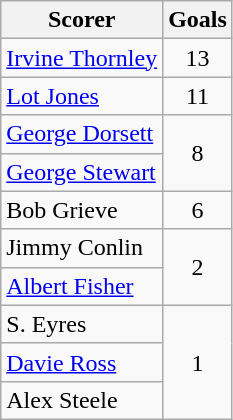<table class="wikitable">
<tr>
<th>Scorer</th>
<th>Goals</th>
</tr>
<tr>
<td> <a href='#'>Irvine Thornley</a></td>
<td align=center>13</td>
</tr>
<tr>
<td> <a href='#'>Lot Jones</a></td>
<td align=center>11</td>
</tr>
<tr>
<td> <a href='#'>George Dorsett</a></td>
<td rowspan="2" align=center>8</td>
</tr>
<tr>
<td> <a href='#'>George Stewart</a></td>
</tr>
<tr>
<td>Bob Grieve</td>
<td align=center>6</td>
</tr>
<tr>
<td>Jimmy Conlin</td>
<td rowspan="2" align=center>2</td>
</tr>
<tr>
<td> <a href='#'>Albert Fisher</a></td>
</tr>
<tr>
<td>S. Eyres</td>
<td rowspan="3" align=center>1</td>
</tr>
<tr>
<td> <a href='#'>Davie Ross</a></td>
</tr>
<tr>
<td>Alex Steele</td>
</tr>
</table>
